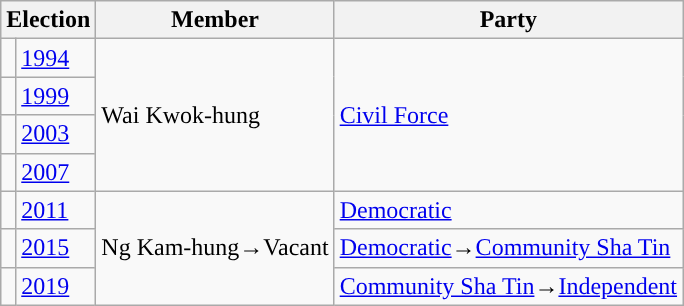<table class="wikitable">
<tr>
<th colspan="2">Election</th>
<th>Member</th>
<th>Party</th>
</tr>
<tr>
<td style="background-color: "></td>
<td><a href='#'>1994</a></td>
<td rowspan=4>Wai Kwok-hung</td>
<td rowspan=4><a href='#'>Civil Force</a></td>
</tr>
<tr>
<td style="background-color: "></td>
<td><a href='#'>1999</a></td>
</tr>
<tr>
<td style="background-color: "></td>
<td><a href='#'>2003</a></td>
</tr>
<tr>
<td style="background-color: "></td>
<td><a href='#'>2007</a></td>
</tr>
<tr>
<td style="background-color: "></td>
<td><a href='#'>2011</a></td>
<td rowspan=3>Ng Kam-hung→Vacant</td>
<td><a href='#'>Democratic</a></td>
</tr>
<tr>
<td style="background-color: "></td>
<td><a href='#'>2015</a></td>
<td><a href='#'>Democratic</a>→<a href='#'>Community Sha Tin</a></td>
</tr>
<tr>
<td style="background-color: "></td>
<td><a href='#'>2019</a></td>
<td><a href='#'>Community Sha Tin</a>→<a href='#'>Independent</a></td>
</tr>
</table>
